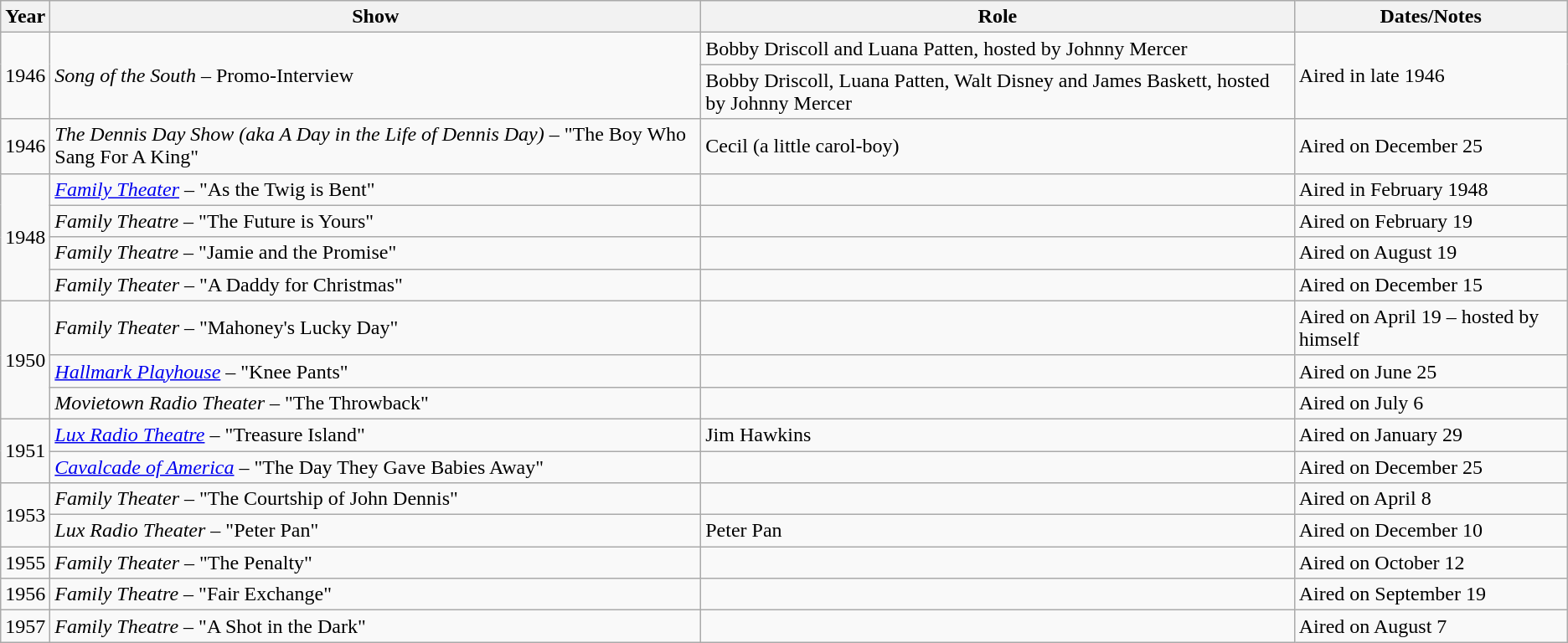<table class="wikitable sortable">
<tr>
<th>Year</th>
<th>Show</th>
<th>Role</th>
<th>Dates/Notes</th>
</tr>
<tr>
<td rowspan="2">1946</td>
<td rowspan="2"><em>Song of the South</em> – Promo-Interview</td>
<td>Bobby Driscoll and Luana Patten, hosted by Johnny Mercer</td>
<td rowspan="2">Aired in late 1946</td>
</tr>
<tr>
<td>Bobby Driscoll, Luana Patten, Walt Disney and James Baskett, hosted by Johnny Mercer</td>
</tr>
<tr>
<td>1946</td>
<td><em>The Dennis Day Show (aka A Day in the Life of Dennis Day)</em> – "The Boy Who Sang For A King"</td>
<td>Cecil (a little carol-boy)</td>
<td>Aired on December 25</td>
</tr>
<tr>
<td rowspan="4">1948</td>
<td><em><a href='#'>Family Theater</a></em> – "As the Twig is Bent"</td>
<td></td>
<td>Aired in February 1948</td>
</tr>
<tr>
<td><em>Family Theatre</em> – "The Future is Yours"</td>
<td></td>
<td>Aired on February 19</td>
</tr>
<tr>
<td><em>Family Theatre</em> – "Jamie and the Promise"</td>
<td></td>
<td>Aired on August 19</td>
</tr>
<tr>
<td><em>Family Theater</em> – "A Daddy for Christmas"</td>
<td></td>
<td>Aired on December 15</td>
</tr>
<tr>
<td rowspan="3">1950</td>
<td><em>Family Theater</em> – "Mahoney's Lucky Day"</td>
<td></td>
<td>Aired on April 19 – hosted by himself</td>
</tr>
<tr>
<td><em><a href='#'>Hallmark Playhouse</a></em> – "Knee Pants"</td>
<td></td>
<td>Aired on June 25</td>
</tr>
<tr>
<td><em>Movietown Radio Theater</em> – "The Throwback"</td>
<td></td>
<td>Aired on July 6</td>
</tr>
<tr>
<td rowspan="2">1951</td>
<td><em><a href='#'>Lux Radio Theatre</a></em> – "Treasure Island"</td>
<td>Jim Hawkins</td>
<td>Aired on January 29</td>
</tr>
<tr>
<td><em><a href='#'>Cavalcade of America</a></em> – "The Day They Gave Babies Away"</td>
<td></td>
<td>Aired on December 25</td>
</tr>
<tr>
<td rowspan="2">1953</td>
<td><em>Family Theater</em> – "The Courtship of John Dennis"</td>
<td></td>
<td>Aired on April 8</td>
</tr>
<tr>
<td><em>Lux Radio Theater</em> – "Peter Pan"</td>
<td>Peter Pan</td>
<td>Aired on December 10</td>
</tr>
<tr>
<td>1955</td>
<td><em>Family Theater</em> – "The Penalty"</td>
<td></td>
<td>Aired on October 12</td>
</tr>
<tr>
<td>1956</td>
<td><em>Family Theatre</em> – "Fair Exchange"</td>
<td></td>
<td>Aired on September 19</td>
</tr>
<tr>
<td>1957</td>
<td><em>Family Theatre</em> – "A Shot in the Dark"</td>
<td></td>
<td>Aired on August 7</td>
</tr>
</table>
